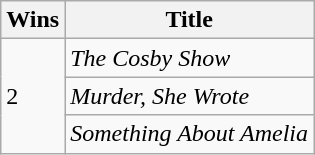<table class="wikitable">
<tr>
<th>Wins</th>
<th>Title</th>
</tr>
<tr>
<td rowspan="3">2</td>
<td><em>The Cosby Show</em></td>
</tr>
<tr>
<td><em>Murder, She Wrote</em></td>
</tr>
<tr>
<td><em>Something About Amelia</em></td>
</tr>
</table>
